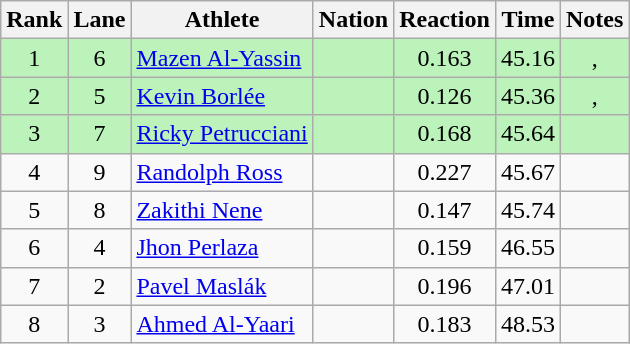<table class="wikitable sortable" style="text-align:center">
<tr>
<th>Rank</th>
<th>Lane</th>
<th>Athlete</th>
<th>Nation</th>
<th>Reaction</th>
<th>Time</th>
<th>Notes</th>
</tr>
<tr bgcolor=bbf3bb>
<td>1</td>
<td>6</td>
<td align=left><a href='#'>Mazen Al-Yassin</a></td>
<td align=left></td>
<td>0.163</td>
<td>45.16</td>
<td>, </td>
</tr>
<tr bgcolor=bbf3bb>
<td>2</td>
<td>5</td>
<td align=left><a href='#'>Kevin Borlée</a></td>
<td align=left></td>
<td>0.126</td>
<td>45.36</td>
<td>, </td>
</tr>
<tr bgcolor=bbf3bb>
<td>3</td>
<td>7</td>
<td align=left><a href='#'>Ricky Petrucciani</a></td>
<td align=left></td>
<td>0.168</td>
<td>45.64</td>
<td></td>
</tr>
<tr>
<td>4</td>
<td>9</td>
<td align=left><a href='#'>Randolph Ross</a></td>
<td align=left></td>
<td>0.227</td>
<td>45.67</td>
<td></td>
</tr>
<tr>
<td>5</td>
<td>8</td>
<td align=left><a href='#'>Zakithi Nene</a></td>
<td align=left></td>
<td>0.147</td>
<td>45.74</td>
<td></td>
</tr>
<tr>
<td>6</td>
<td>4</td>
<td align=left><a href='#'>Jhon Perlaza</a></td>
<td align=left></td>
<td>0.159</td>
<td>46.55</td>
<td></td>
</tr>
<tr>
<td>7</td>
<td>2</td>
<td align=left><a href='#'>Pavel Maslák</a></td>
<td align=left></td>
<td>0.196</td>
<td>47.01</td>
<td></td>
</tr>
<tr>
<td>8</td>
<td>3</td>
<td align=left><a href='#'>Ahmed Al-Yaari</a></td>
<td align=left></td>
<td>0.183</td>
<td>48.53</td>
<td></td>
</tr>
</table>
